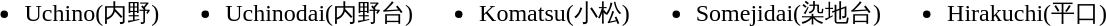<table>
<tr valign="top">
<td><br><ul><li>Uchino(内野)</li></ul></td>
<td><br><ul><li>Uchinodai(内野台)</li></ul></td>
<td><br><ul><li>Komatsu(小松)</li></ul></td>
<td><br><ul><li>Somejidai(染地台)</li></ul></td>
<td><br><ul><li>Hirakuchi(平口)</li></ul></td>
</tr>
</table>
